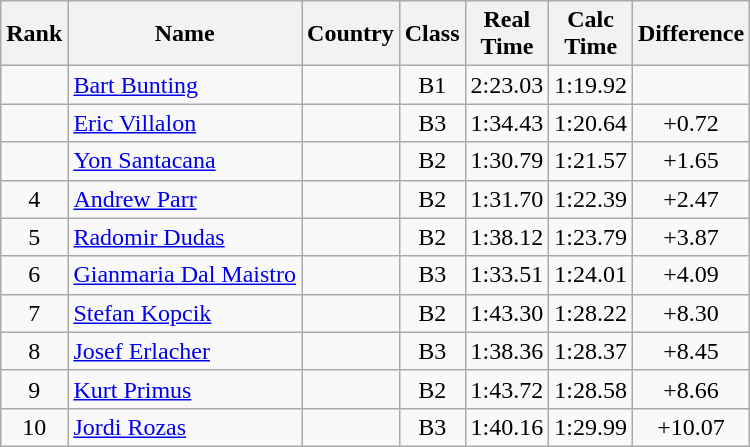<table class="wikitable sortable" style="text-align:center">
<tr>
<th>Rank</th>
<th>Name</th>
<th>Country</th>
<th>Class</th>
<th>Real<br>Time</th>
<th>Calc<br>Time</th>
<th Class="unsortable">Difference</th>
</tr>
<tr>
<td></td>
<td align=left><a href='#'>Bart Bunting</a></td>
<td align=left></td>
<td>B1</td>
<td>2:23.03</td>
<td>1:19.92</td>
<td></td>
</tr>
<tr>
<td></td>
<td align=left><a href='#'>Eric Villalon</a></td>
<td align=left></td>
<td>B3</td>
<td>1:34.43</td>
<td>1:20.64</td>
<td>+0.72</td>
</tr>
<tr>
<td></td>
<td align=left><a href='#'>Yon Santacana</a></td>
<td align=left></td>
<td>B2</td>
<td>1:30.79</td>
<td>1:21.57</td>
<td>+1.65</td>
</tr>
<tr>
<td>4</td>
<td align=left><a href='#'>Andrew Parr</a></td>
<td align=left></td>
<td>B2</td>
<td>1:31.70</td>
<td>1:22.39</td>
<td>+2.47</td>
</tr>
<tr>
<td>5</td>
<td align=left><a href='#'>Radomir Dudas</a></td>
<td align=left></td>
<td>B2</td>
<td>1:38.12</td>
<td>1:23.79</td>
<td>+3.87</td>
</tr>
<tr>
<td>6</td>
<td align=left><a href='#'>Gianmaria Dal Maistro</a></td>
<td align=left></td>
<td>B3</td>
<td>1:33.51</td>
<td>1:24.01</td>
<td>+4.09</td>
</tr>
<tr>
<td>7</td>
<td align=left><a href='#'>Stefan Kopcik</a></td>
<td align=left></td>
<td>B2</td>
<td>1:43.30</td>
<td>1:28.22</td>
<td>+8.30</td>
</tr>
<tr>
<td>8</td>
<td align=left><a href='#'>Josef Erlacher</a></td>
<td align=left></td>
<td>B3</td>
<td>1:38.36</td>
<td>1:28.37</td>
<td>+8.45</td>
</tr>
<tr>
<td>9</td>
<td align=left><a href='#'>Kurt Primus</a></td>
<td align=left></td>
<td>B2</td>
<td>1:43.72</td>
<td>1:28.58</td>
<td>+8.66</td>
</tr>
<tr>
<td>10</td>
<td align=left><a href='#'>Jordi Rozas</a></td>
<td align=left></td>
<td>B3</td>
<td>1:40.16</td>
<td>1:29.99</td>
<td>+10.07</td>
</tr>
</table>
